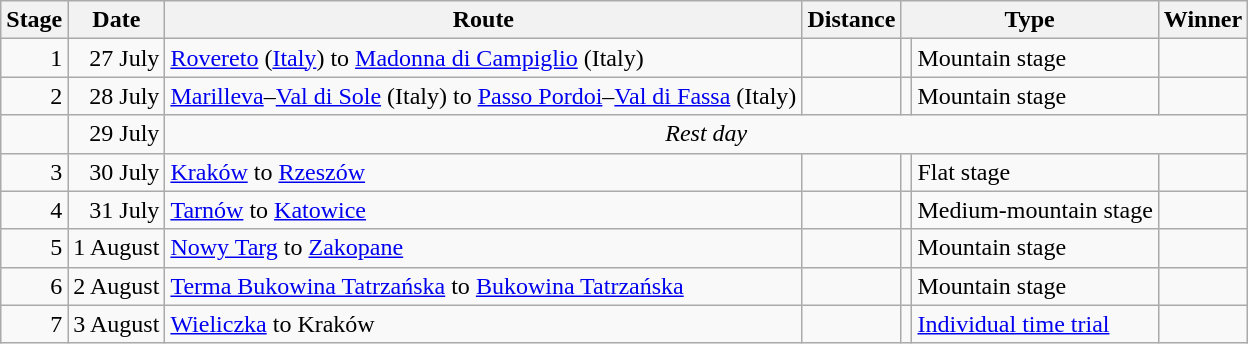<table class="wikitable">
<tr>
<th>Stage</th>
<th>Date</th>
<th>Route</th>
<th>Distance</th>
<th colspan="2">Type</th>
<th>Winner</th>
</tr>
<tr>
<td align=right>1</td>
<td align=right>27 July</td>
<td><a href='#'>Rovereto</a> (<a href='#'>Italy</a>) to <a href='#'>Madonna di Campiglio</a> (Italy)</td>
<td></td>
<td></td>
<td>Mountain stage</td>
<td></td>
</tr>
<tr>
<td align=right>2</td>
<td align=right>28 July</td>
<td><a href='#'>Marilleva</a>–<a href='#'>Val di Sole</a> (Italy) to <a href='#'>Passo Pordoi</a>–<a href='#'>Val di Fassa</a> (Italy)</td>
<td></td>
<td></td>
<td>Mountain stage</td>
<td></td>
</tr>
<tr>
<td></td>
<td align=right>29 July</td>
<td colspan="5" style="text-align:center;"><em>Rest day</em></td>
</tr>
<tr>
<td align=right>3</td>
<td align=right>30 July</td>
<td><a href='#'>Kraków</a> to <a href='#'>Rzeszów</a></td>
<td></td>
<td></td>
<td>Flat stage</td>
<td></td>
</tr>
<tr>
<td align=right>4</td>
<td align=right>31 July</td>
<td><a href='#'>Tarnów</a> to <a href='#'>Katowice</a></td>
<td></td>
<td></td>
<td>Medium-mountain stage</td>
<td></td>
</tr>
<tr>
<td align=right>5</td>
<td align=right>1 August</td>
<td><a href='#'>Nowy Targ</a> to <a href='#'>Zakopane</a></td>
<td></td>
<td></td>
<td>Mountain stage</td>
<td></td>
</tr>
<tr>
<td align=right>6</td>
<td align=right>2 August</td>
<td><a href='#'>Terma Bukowina Tatrzańska</a> to <a href='#'>Bukowina Tatrzańska</a></td>
<td></td>
<td></td>
<td>Mountain stage</td>
<td></td>
</tr>
<tr>
<td align=right>7</td>
<td align=right>3 August</td>
<td><a href='#'>Wieliczka</a> to Kraków</td>
<td></td>
<td></td>
<td><a href='#'>Individual time trial</a></td>
<td></td>
</tr>
</table>
